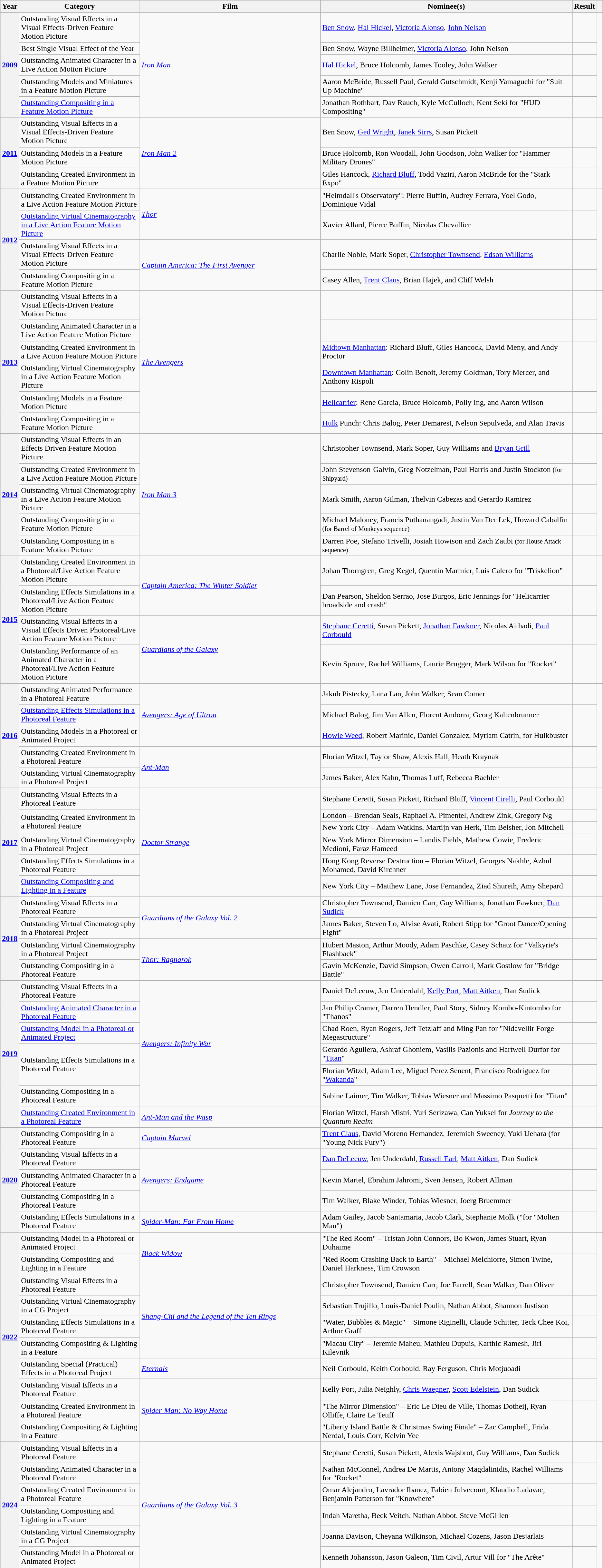<table class="wikitable sortable">
<tr>
<th scope="col" style="width: 1%;">Year</th>
<th scope="col" style="width: 20%;">Category</th>
<th scope="col" style="width: 30%;">Film</th>
<th scope="col">Nominee(s)</th>
<th scope="col" style="width: 4%;">Result</th>
<th scope="col" style="width: 1%;"></th>
</tr>
<tr>
<th scope="row" rowspan="5"><a href='#'>2009</a></th>
<td>Outstanding Visual Effects in a Visual Effects-Driven Feature Motion Picture</td>
<td rowspan="5"><em><a href='#'>Iron Man</a></em></td>
<td><a href='#'>Ben Snow</a>, <a href='#'>Hal Hickel</a>, <a href='#'>Victoria Alonso</a>, <a href='#'>John Nelson</a></td>
<td></td>
<td rowspan="5"></td>
</tr>
<tr>
<td>Best Single Visual Effect of the Year</td>
<td>Ben Snow, Wayne Billheimer, <a href='#'>Victoria Alonso</a>, John Nelson</td>
<td></td>
</tr>
<tr>
<td>Outstanding Animated Character in a Live Action Motion Picture</td>
<td><a href='#'>Hal Hickel</a>, Bruce Holcomb, James Tooley, John Walker</td>
<td></td>
</tr>
<tr>
<td>Outstanding Models and Miniatures in a Feature Motion Picture</td>
<td>Aaron McBride, Russell Paul, Gerald Gutschmidt, Kenji Yamaguchi for "Suit Up Machine"</td>
<td></td>
</tr>
<tr>
<td><a href='#'>Outstanding Compositing in a Feature Motion Picture</a></td>
<td>Jonathan Rothbart, Dav Rauch, Kyle McCulloch, Kent Seki for "HUD Compositing"</td>
<td></td>
</tr>
<tr>
<th scope="row" rowspan="3"><a href='#'>2011</a></th>
<td>Outstanding Visual Effects in a Visual Effects-Driven Feature Motion Picture</td>
<td rowspan="3"><em><a href='#'>Iron Man 2</a></em></td>
<td>Ben Snow, <a href='#'>Ged Wright</a>, <a href='#'>Janek Sirrs</a>, Susan Pickett</td>
<td></td>
<td rowspan="3"></td>
</tr>
<tr>
<td>Outstanding Models in a Feature Motion Picture</td>
<td>Bruce Holcomb, Ron Woodall, John Goodson, John Walker for "Hammer Military Drones"</td>
<td></td>
</tr>
<tr>
<td>Outstanding Created Environment in a Feature Motion Picture</td>
<td>Giles Hancock, <a href='#'>Richard Bluff</a>, Todd Vaziri, Aaron McBride for the "Stark Expo"</td>
<td></td>
</tr>
<tr>
<th scope="row" rowspan="4"><a href='#'>2012</a></th>
<td>Outstanding Created Environment in a Live Action Feature Motion Picture</td>
<td rowspan="2"><em><a href='#'>Thor</a></em></td>
<td>"Heimdall's Observatory": Pierre Buffin, Audrey Ferrara, Yoel Godo, Dominique Vidal</td>
<td></td>
<td rowspan="4"></td>
</tr>
<tr>
<td><a href='#'>Outstanding Virtual Cinematography in a Live Action Feature Motion Picture</a></td>
<td>Xavier Allard, Pierre Buffin, Nicolas Chevallier</td>
<td></td>
</tr>
<tr>
<td>Outstanding Visual Effects in a Visual Effects-Driven Feature Motion Picture</td>
<td rowspan="2"><em><a href='#'>Captain America: The First Avenger</a></em></td>
<td>Charlie Noble, Mark Soper, <a href='#'>Christopher Townsend</a>, <a href='#'>Edson Williams</a></td>
<td></td>
</tr>
<tr>
<td>Outstanding Compositing in a Feature Motion Picture</td>
<td>Casey Allen, <a href='#'>Trent Claus</a>, Brian Hajek, and Cliff Welsh</td>
<td></td>
</tr>
<tr>
<th scope="row" rowspan="6"><a href='#'>2013</a></th>
<td>Outstanding Visual Effects in a Visual Effects-Driven Feature Motion Picture</td>
<td rowspan="6"><em><a href='#'>The Avengers</a></em></td>
<td></td>
<td></td>
<td rowspan="6"></td>
</tr>
<tr>
<td>Outstanding Animated Character in a Live Action Feature Motion Picture</td>
<td></td>
<td></td>
</tr>
<tr>
<td>Outstanding Created Environment in a Live Action Feature Motion Picture</td>
<td><a href='#'>Midtown Manhattan</a>: Richard Bluff, Giles Hancock, David Meny, and Andy Proctor</td>
<td></td>
</tr>
<tr>
<td>Outstanding Virtual Cinematography in a Live Action Feature Motion Picture</td>
<td><a href='#'>Downtown Manhattan</a>: Colin Benoit, Jeremy Goldman, Tory Mercer, and Anthony Rispoli</td>
<td></td>
</tr>
<tr>
<td>Outstanding Models in a Feature Motion Picture</td>
<td><a href='#'>Helicarrier</a>: Rene Garcia, Bruce Holcomb, Polly Ing, and Aaron Wilson</td>
<td></td>
</tr>
<tr>
<td>Outstanding Compositing in a Feature Motion Picture</td>
<td><a href='#'>Hulk</a> Punch: Chris Balog, Peter Demarest, Nelson Sepulveda, and Alan Travis</td>
<td></td>
</tr>
<tr>
<th scope="row" rowspan="5"><a href='#'>2014</a></th>
<td>Outstanding Visual Effects in an Effects Driven Feature Motion Picture</td>
<td rowspan="5"><em><a href='#'>Iron Man 3</a></em></td>
<td>Christopher Townsend, Mark Soper, Guy Williams and <a href='#'>Bryan Grill</a></td>
<td></td>
<td rowspan="5"></td>
</tr>
<tr>
<td>Outstanding Created Environment in a Live Action Feature Motion Picture</td>
<td>John Stevenson‐Galvin, Greg Notzelman, Paul Harris and Justin Stockton <small> (for Shipyard)</small></td>
<td></td>
</tr>
<tr>
<td>Outstanding Virtual Cinematography in a Live Action Feature Motion Picture</td>
<td>Mark Smith, Aaron Gilman, Thelvin Cabezas and Gerardo Ramirez</td>
<td></td>
</tr>
<tr>
<td>Outstanding Compositing in a Feature Motion Picture</td>
<td>Michael Maloney, Francis Puthanangadi, Justin Van Der Lek, Howard Cabalfin <small>(for Barrel of Monkeys sequence)</small></td>
<td></td>
</tr>
<tr>
<td>Outstanding Compositing in a Feature Motion Picture</td>
<td>Darren Poe, Stefano Trivelli, Josiah Howison and Zach Zaubi <small>(for House Attack sequence)</small></td>
<td></td>
</tr>
<tr>
<th scope="row" rowspan="4"><a href='#'>2015</a></th>
<td>Outstanding Created Environment in a Photoreal/Live Action Feature Motion Picture</td>
<td rowspan="2"><em><a href='#'>Captain America: The Winter Soldier</a></em></td>
<td>Johan Thorngren, Greg Kegel, Quentin Marmier, Luis Calero for "Triskelion"</td>
<td></td>
<td rowspan="4"></td>
</tr>
<tr>
<td>Outstanding Effects Simulations in a Photoreal/Live Action Feature Motion Picture</td>
<td>Dan Pearson, Sheldon Serrao, Jose Burgos, Eric Jennings for "Helicarrier broadside and crash"</td>
<td></td>
</tr>
<tr>
<td>Outstanding Visual Effects in a Visual Effects Driven Photoreal/Live Action Feature Motion Picture</td>
<td rowspan="2"><em><a href='#'>Guardians of the Galaxy</a></em></td>
<td><a href='#'>Stephane Ceretti</a>, Susan Pickett, <a href='#'>Jonathan Fawkner</a>, Nicolas Aithadi, <a href='#'>Paul Corbould</a></td>
<td></td>
</tr>
<tr>
<td>Outstanding Performance of an Animated Character in a Photoreal/Live Action Feature Motion Picture</td>
<td>Kevin Spruce, Rachel Williams, Laurie Brugger, Mark Wilson for "Rocket"</td>
<td></td>
</tr>
<tr>
<th scope="row" rowspan="5"><a href='#'>2016</a></th>
<td>Outstanding Animated Performance in a Photoreal Feature</td>
<td rowspan="3"><em><a href='#'>Avengers: Age of Ultron</a></em></td>
<td>Jakub Pistecky, Lana Lan, John Walker, Sean Comer</td>
<td></td>
<td rowspan="5"></td>
</tr>
<tr>
<td><a href='#'>Outstanding Effects Simulations in a Photoreal Feature</a></td>
<td>Michael Balog, Jim Van Allen, Florent Andorra, Georg Kaltenbrunner</td>
<td></td>
</tr>
<tr>
<td>Outstanding Models in a Photoreal or Animated Project</td>
<td><a href='#'>Howie Weed</a>, Robert Marinic, Daniel Gonzalez, Myriam Catrin, for Hulkbuster</td>
<td></td>
</tr>
<tr>
<td>Outstanding Created Environment in a Photoreal Feature</td>
<td rowspan="2"><em><a href='#'>Ant-Man</a></em></td>
<td>Florian Witzel, Taylor Shaw, Alexis Hall, Heath Kraynak</td>
<td></td>
</tr>
<tr>
<td>Outstanding Virtual Cinematography in a Photoreal Project</td>
<td>James Baker, Alex Kahn, Thomas Luff, Rebecca Baehler</td>
<td></td>
</tr>
<tr>
<th scope="row" rowspan="6"><a href='#'>2017</a></th>
<td>Outstanding Visual Effects in a Photoreal Feature</td>
<td rowspan="6"><em><a href='#'>Doctor Strange</a></em></td>
<td>Stephane Ceretti, Susan Pickett, Richard Bluff, <a href='#'>Vincent Cirelli</a>, Paul Corbould</td>
<td></td>
<td rowspan="6"></td>
</tr>
<tr>
<td rowspan="2">Outstanding Created Environment in a Photoreal Feature</td>
<td>London – Brendan Seals, Raphael A. Pimentel, Andrew Zink, Gregory Ng</td>
<td></td>
</tr>
<tr>
<td>New York City – Adam Watkins, Martijn van Herk, Tim Belsher, Jon Mitchell</td>
<td></td>
</tr>
<tr>
<td>Outstanding Virtual Cinematography in a Photoreal Project</td>
<td>New York Mirror Dimension – Landis Fields, Mathew Cowie, Frederic Medioni, Faraz Hameed</td>
<td></td>
</tr>
<tr>
<td>Outstanding Effects Simulations in a Photoreal Feature</td>
<td>Hong Kong Reverse Destruction – Florian Witzel, Georges Nakhle, Azhul Mohamed, David Kirchner</td>
<td></td>
</tr>
<tr>
<td><a href='#'>Outstanding Compositing and Lighting in a Feature</a></td>
<td>New York City – Matthew Lane, Jose Fernandez, Ziad Shureih, Amy Shepard</td>
<td></td>
</tr>
<tr>
<th scope="row" rowspan="4"><a href='#'>2018</a></th>
<td>Outstanding Visual Effects in a Photoreal Feature</td>
<td rowspan="2"><em><a href='#'>Guardians of the Galaxy Vol. 2</a></em></td>
<td>Christopher Townsend, Damien Carr, Guy Williams, Jonathan Fawkner, <a href='#'>Dan Sudick</a></td>
<td></td>
<td rowspan="4"></td>
</tr>
<tr>
<td>Outstanding Virtual Cinematography in a Photoreal Project</td>
<td>James Baker, Steven Lo, Alvise Avati, Robert Stipp for "Groot Dance/Opening Fight"</td>
<td></td>
</tr>
<tr>
<td>Outstanding Virtual Cinematography in a Photoreal Project</td>
<td rowspan="2"><em><a href='#'>Thor: Ragnarok</a></em></td>
<td>Hubert Maston, Arthur Moody, Adam Paschke, Casey Schatz for "Valkyrie's Flashback"</td>
<td></td>
</tr>
<tr>
<td>Outstanding Compositing in a Photoreal Feature</td>
<td>Gavin McKenzie, David Simpson, Owen Carroll, Mark Gostlow for "Bridge Battle"</td>
<td></td>
</tr>
<tr>
<th scope="row" rowspan="7"><a href='#'>2019</a></th>
<td>Outstanding Visual Effects in a Photoreal Feature</td>
<td rowspan="6"><em><a href='#'>Avengers: Infinity War</a></em></td>
<td>Daniel DeLeeuw, Jen Underdahl, <a href='#'>Kelly Port</a>, <a href='#'>Matt Aitken</a>, Dan Sudick</td>
<td></td>
<td rowspan="7"></td>
</tr>
<tr>
<td><a href='#'>Outstanding Animated Character in a Photoreal Feature</a></td>
<td>Jan Philip Cramer, Darren Hendler, Paul Story, Sidney Kombo-Kintombo for "Thanos"</td>
<td></td>
</tr>
<tr>
<td><a href='#'>Outstanding Model in a Photoreal or Animated Project</a></td>
<td>Chad Roen, Ryan Rogers, Jeff Tetzlaff and Ming Pan for "Nidavellir Forge Megastructure"</td>
<td></td>
</tr>
<tr>
<td rowspan="2">Outstanding Effects Simulations in a Photoreal Feature</td>
<td>Gerardo Aguilera, Ashraf Ghoniem, Vasilis Pazionis and Hartwell Durfor for "<a href='#'>Titan</a>"</td>
<td></td>
</tr>
<tr>
<td>Florian Witzel, Adam Lee, Miguel Perez Senent, Francisco Rodriguez for "<a href='#'>Wakanda</a>"</td>
<td></td>
</tr>
<tr>
<td>Outstanding Compositing in a Photoreal Feature</td>
<td>Sabine Laimer, Tim Walker, Tobias Wiesner and Massimo Pasquetti for "Titan"</td>
<td></td>
</tr>
<tr>
<td><a href='#'>Outstanding Created Environment in a Photoreal Feature</a></td>
<td><em><a href='#'>Ant-Man and the Wasp</a></em></td>
<td>Florian Witzel, Harsh Mistri, Yuri Serizawa, Can Yuksel for <em>Journey to the Quantum Realm</em></td>
<td></td>
</tr>
<tr>
<th scope="row" rowspan="5"><a href='#'>2020</a></th>
<td>Outstanding Compositing in a Photoreal Feature</td>
<td><em><a href='#'>Captain Marvel</a></em></td>
<td><a href='#'>Trent Claus</a>, David Moreno Hernandez, Jeremiah Sweeney, Yuki Uehara (for "Young Nick Fury")</td>
<td></td>
<td rowspan="5"></td>
</tr>
<tr>
<td>Outstanding Visual Effects in a Photoreal Feature</td>
<td rowspan="3"><em><a href='#'>Avengers: Endgame</a></em></td>
<td><a href='#'>Dan DeLeeuw</a>, Jen Underdahl, <a href='#'>Russell Earl</a>, <a href='#'>Matt Aitken</a>, Dan Sudick</td>
<td></td>
</tr>
<tr>
<td>Outstanding Animated Character in a Photoreal Feature</td>
<td>Kevin Martel, Ebrahim Jahromi, Sven Jensen, Robert Allman</td>
<td></td>
</tr>
<tr>
<td>Outstanding Compositing in a Photoreal Feature</td>
<td>Tim Walker, Blake Winder, Tobias Wiesner, Joerg Bruemmer</td>
<td></td>
</tr>
<tr>
<td>Outstanding Effects Simulations in a Photoreal Feature</td>
<td><em><a href='#'>Spider-Man: Far From Home</a></em></td>
<td>Adam Gailey, Jacob Santamaria, Jacob Clark, Stephanie Molk ("for "Molten Man")</td>
<td></td>
</tr>
<tr>
<th rowspan="10"><a href='#'>2022</a></th>
<td>Outstanding Model in a Photoreal or Animated Project</td>
<td rowspan="2"><em><a href='#'>Black Widow</a></em></td>
<td>"The Red Room" – Tristan John Connors, Bo Kwon, James Stuart, Ryan Duhaime</td>
<td></td>
<td rowspan="10"></td>
</tr>
<tr>
<td>Outstanding Compositing and Lighting in a Feature</td>
<td>"Red Room Crashing Back to Earth" – Michael Melchiorre, Simon Twine, Daniel Harkness, Tim Crowson</td>
<td></td>
</tr>
<tr>
<td>Outstanding Visual Effects in a Photoreal Feature</td>
<td rowspan="4"><em><a href='#'>Shang-Chi and the Legend of the Ten Rings</a></em></td>
<td>Christopher Townsend, Damien Carr, Joe Farrell, Sean Walker, Dan Oliver</td>
<td></td>
</tr>
<tr>
<td>Outstanding Virtual Cinematography in a CG Project</td>
<td>Sebastian Trujillo, Louis-Daniel Poulin, Nathan Abbot, Shannon Justison</td>
<td></td>
</tr>
<tr>
<td>Outstanding Effects Simulations in a Photoreal Feature</td>
<td>"Water, Bubbles & Magic" – Simone Riginelli, Claude Schitter, Teck Chee Koi, Arthur Graff</td>
<td></td>
</tr>
<tr>
<td>Outstanding Compositing & Lighting in a Feature</td>
<td>"Macau City" – Jeremie Maheu, Mathieu Dupuis, Karthic Ramesh, Jiri Kilevnik</td>
<td></td>
</tr>
<tr>
<td>Outstanding Special (Practical) Effects in a Photoreal Project</td>
<td><em><a href='#'>Eternals</a></em></td>
<td>Neil Corbould, Keith Corbould, Ray Ferguson, Chris Motjuoadi</td>
<td></td>
</tr>
<tr>
<td>Outstanding Visual Effects in a Photoreal Feature</td>
<td rowspan="3"><em><a href='#'>Spider-Man: No Way Home</a></em></td>
<td>Kelly Port, Julia Neighly, <a href='#'>Chris Waegner</a>, <a href='#'>Scott Edelstein</a>, Dan Sudick</td>
<td></td>
</tr>
<tr>
<td>Outstanding Created Environment in a Photoreal Feature</td>
<td>"The Mirror Dimension" – Eric Le Dieu de Ville, Thomas Dotheij, Ryan Olliffe, Claire Le Teuff</td>
<td></td>
</tr>
<tr>
<td>Outstanding Compositing & Lighting in a Feature</td>
<td>"Liberty Island Battle & Christmas Swing Finale" – Zac Campbell, Frida Nerdal, Louis Corr, Kelvin Yee</td>
<td></td>
</tr>
<tr>
<th rowspan="6"><a href='#'>2024</a></th>
<td>Outstanding Visual Effects in a Photoreal Feature</td>
<td rowspan="6"><em><a href='#'>Guardians of the Galaxy Vol. 3</a></em></td>
<td>Stephane Ceretti, Susan Pickett, Alexis Wajsbrot, Guy Williams, Dan Sudick</td>
<td></td>
<td rowspan="6"></td>
</tr>
<tr>
<td>Outstanding Animated Character in a Photoreal Feature</td>
<td>Nathan McConnel, Andrea De Martis, Antony Magdalinidis, Rachel Williams for "Rocket"</td>
<td></td>
</tr>
<tr>
<td>Outstanding Created Environment in a Photoreal Feature</td>
<td>Omar Alejandro, Lavrador Ibanez, Fabien Julvecourt, Klaudio Ladavac, Benjamin Patterson for "Knowhere"</td>
<td></td>
</tr>
<tr>
<td>Outstanding Compositing and Lighting in a Feature</td>
<td>Indah Maretha, Beck Veitch, Nathan Abbot, Steve McGillen</td>
<td></td>
</tr>
<tr>
<td>Outstanding Virtual Cinematography in a CG Project</td>
<td>Joanna Davison, Cheyana Wilkinson, Michael Cozens, Jason Desjarlais</td>
<td></td>
</tr>
<tr>
<td>Outstanding Model in a Photoreal or Animated Project</td>
<td>Kenneth Johansson, Jason Galeon, Tim Civil, Artur Vill for "The Arête"</td>
<td></td>
</tr>
</table>
